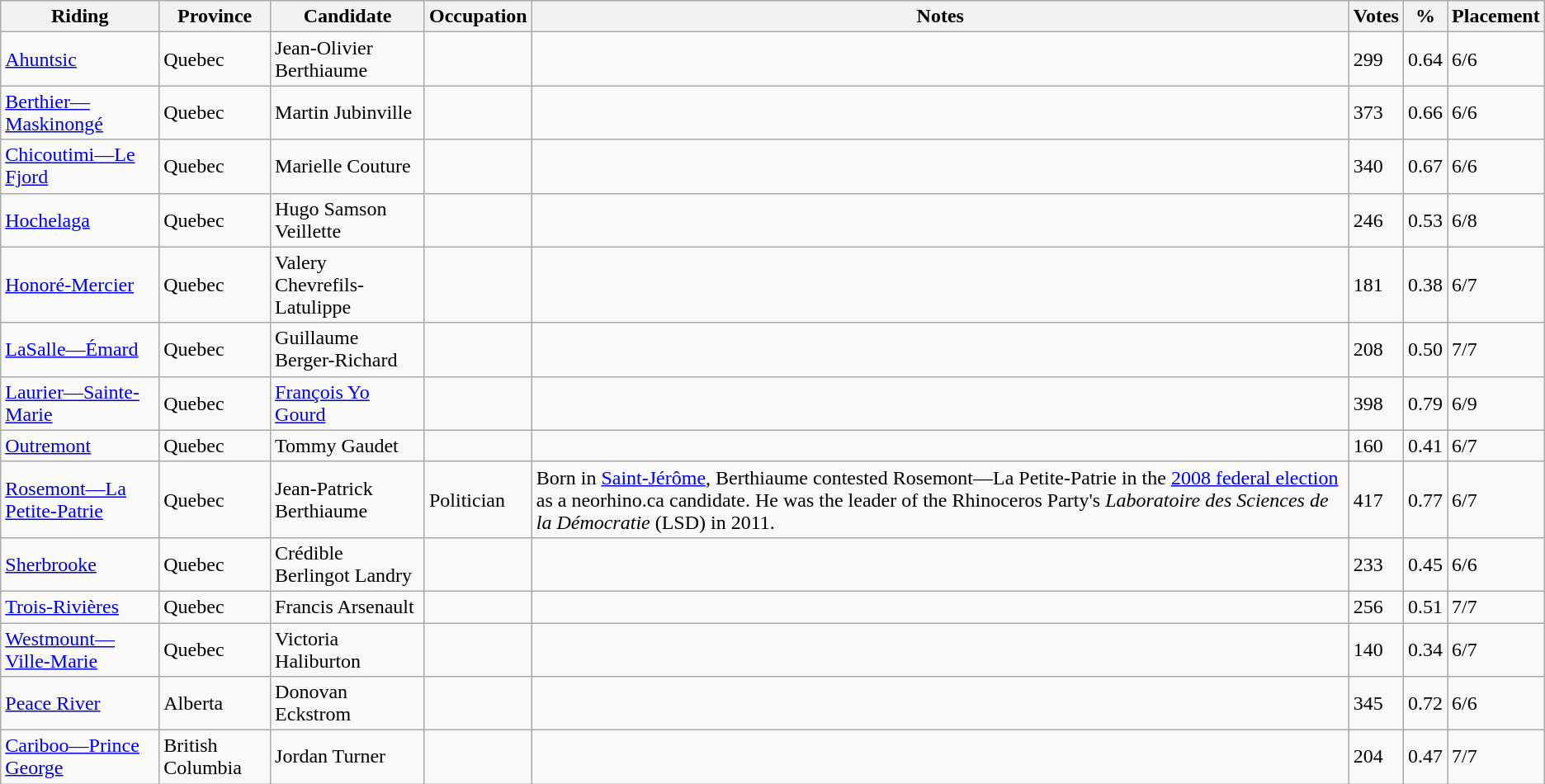<table class="wikitable sortable">
<tr>
<th>Riding</th>
<th>Province</th>
<th>Candidate</th>
<th>Occupation</th>
<th>Notes</th>
<th>Votes</th>
<th>%</th>
<th>Placement</th>
</tr>
<tr>
<td><a href='#'>Ahuntsic</a></td>
<td>Quebec</td>
<td>Jean-Olivier Berthiaume</td>
<td></td>
<td></td>
<td>299</td>
<td>0.64</td>
<td>6/6</td>
</tr>
<tr>
<td><a href='#'>Berthier—Maskinongé</a></td>
<td>Quebec</td>
<td>Martin Jubinville</td>
<td></td>
<td></td>
<td>373</td>
<td>0.66</td>
<td>6/6</td>
</tr>
<tr>
<td><a href='#'>Chicoutimi—Le Fjord</a></td>
<td>Quebec</td>
<td>Marielle Couture</td>
<td></td>
<td></td>
<td>340</td>
<td>0.67</td>
<td>6/6</td>
</tr>
<tr>
<td><a href='#'>Hochelaga</a></td>
<td>Quebec</td>
<td>Hugo Samson Veillette</td>
<td></td>
<td></td>
<td>246</td>
<td>0.53</td>
<td>6/8</td>
</tr>
<tr>
<td><a href='#'>Honoré-Mercier</a></td>
<td>Quebec</td>
<td>Valery Chevrefils-Latulippe</td>
<td></td>
<td></td>
<td>181</td>
<td>0.38</td>
<td>6/7</td>
</tr>
<tr>
<td><a href='#'>LaSalle—Émard</a></td>
<td>Quebec</td>
<td>Guillaume Berger-Richard</td>
<td></td>
<td></td>
<td>208</td>
<td>0.50</td>
<td>7/7</td>
</tr>
<tr>
<td><a href='#'>Laurier—Sainte-Marie</a></td>
<td>Quebec</td>
<td><a href='#'>François Yo Gourd</a></td>
<td></td>
<td></td>
<td>398</td>
<td>0.79</td>
<td>6/9</td>
</tr>
<tr>
<td><a href='#'>Outremont</a></td>
<td>Quebec</td>
<td>Tommy Gaudet</td>
<td></td>
<td></td>
<td>160</td>
<td>0.41</td>
<td>6/7</td>
</tr>
<tr>
<td><a href='#'>Rosemont—La Petite-Patrie</a></td>
<td>Quebec</td>
<td>Jean-Patrick Berthiaume</td>
<td>Politician</td>
<td>Born in <a href='#'>Saint-Jérôme</a>, Berthiaume contested Rosemont—La Petite-Patrie in the <a href='#'>2008 federal election</a> as a neorhino.ca candidate. He was the leader of the Rhinoceros Party's <em>Laboratoire des Sciences de la Démocratie</em> (LSD) in 2011.</td>
<td>417</td>
<td>0.77</td>
<td>6/7</td>
</tr>
<tr>
<td><a href='#'>Sherbrooke</a></td>
<td>Quebec</td>
<td>Crédible Berlingot Landry</td>
<td></td>
<td></td>
<td>233</td>
<td>0.45</td>
<td>6/6</td>
</tr>
<tr>
<td><a href='#'>Trois-Rivières</a></td>
<td>Quebec</td>
<td>Francis Arsenault</td>
<td></td>
<td></td>
<td>256</td>
<td>0.51</td>
<td>7/7</td>
</tr>
<tr>
<td><a href='#'>Westmount—Ville-Marie</a></td>
<td>Quebec</td>
<td>Victoria Haliburton</td>
<td></td>
<td></td>
<td>140</td>
<td>0.34</td>
<td>6/7</td>
</tr>
<tr>
<td><a href='#'>Peace River</a></td>
<td>Alberta</td>
<td>Donovan Eckstrom</td>
<td></td>
<td></td>
<td>345</td>
<td>0.72</td>
<td>6/6</td>
</tr>
<tr>
<td><a href='#'>Cariboo—Prince George</a></td>
<td>British Columbia</td>
<td>Jordan Turner</td>
<td></td>
<td></td>
<td>204</td>
<td>0.47</td>
<td>7/7</td>
</tr>
</table>
